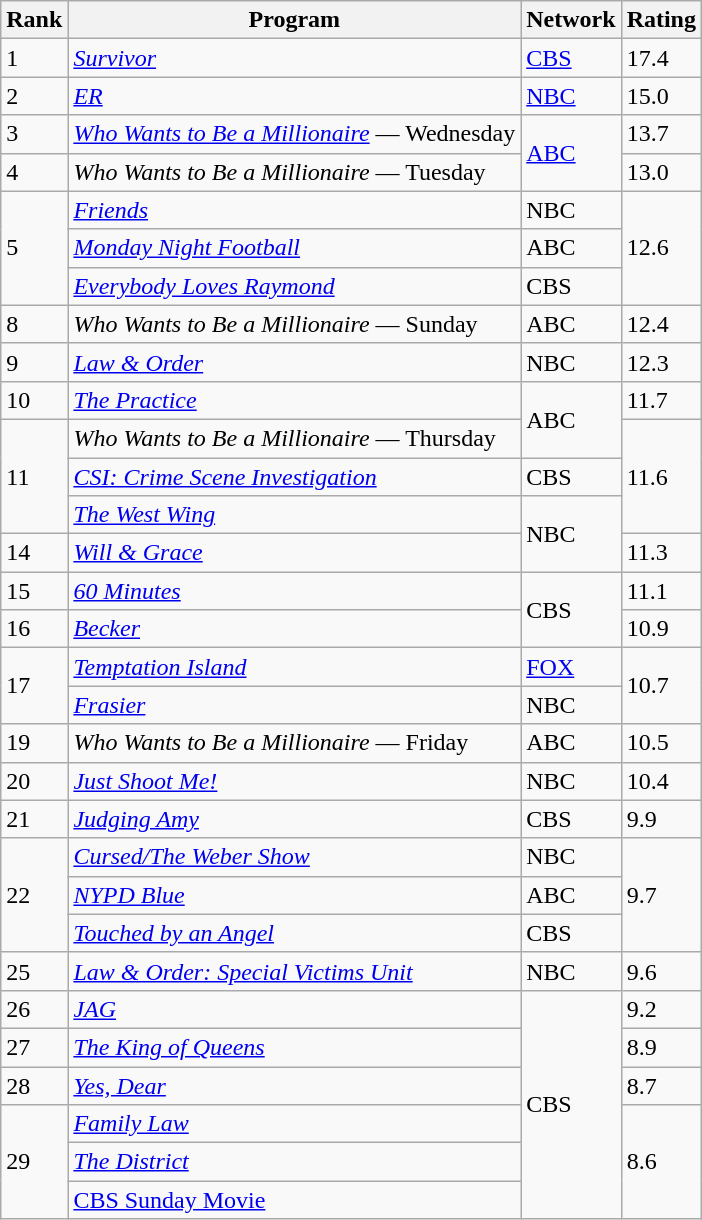<table class="wikitable">
<tr>
<th>Rank</th>
<th>Program</th>
<th>Network</th>
<th>Rating</th>
</tr>
<tr>
<td>1</td>
<td><em><a href='#'>Survivor</a></em></td>
<td><a href='#'>CBS</a></td>
<td>17.4</td>
</tr>
<tr>
<td>2</td>
<td><em><a href='#'>ER</a></em></td>
<td><a href='#'>NBC</a></td>
<td>15.0</td>
</tr>
<tr>
<td>3</td>
<td><em><a href='#'>Who Wants to Be a Millionaire</a></em> — Wednesday</td>
<td rowspan="2"><a href='#'>ABC</a></td>
<td>13.7</td>
</tr>
<tr>
<td>4</td>
<td><em>Who Wants to Be a Millionaire</em> — Tuesday</td>
<td>13.0</td>
</tr>
<tr>
<td rowspan="3">5</td>
<td><em><a href='#'>Friends</a></em></td>
<td>NBC</td>
<td rowspan="3">12.6</td>
</tr>
<tr>
<td><em><a href='#'>Monday Night Football</a></em></td>
<td>ABC</td>
</tr>
<tr>
<td><em><a href='#'>Everybody Loves Raymond</a></em></td>
<td>CBS</td>
</tr>
<tr>
<td>8</td>
<td><em>Who Wants to Be a Millionaire</em> — Sunday</td>
<td>ABC</td>
<td>12.4</td>
</tr>
<tr>
<td>9</td>
<td><em><a href='#'>Law & Order</a></em></td>
<td>NBC</td>
<td>12.3</td>
</tr>
<tr>
<td>10</td>
<td><em><a href='#'>The Practice</a></em></td>
<td rowspan="2">ABC</td>
<td>11.7</td>
</tr>
<tr>
<td rowspan="3">11</td>
<td><em>Who Wants to Be a Millionaire</em> — Thursday</td>
<td rowspan="3">11.6</td>
</tr>
<tr>
<td><em><a href='#'>CSI: Crime Scene Investigation</a></em></td>
<td>CBS</td>
</tr>
<tr>
<td><em><a href='#'>The West Wing</a></em></td>
<td rowspan="2">NBC</td>
</tr>
<tr>
<td>14</td>
<td><em><a href='#'>Will & Grace</a></em></td>
<td>11.3</td>
</tr>
<tr>
<td>15</td>
<td><em><a href='#'>60 Minutes</a></em></td>
<td rowspan="2">CBS</td>
<td>11.1</td>
</tr>
<tr>
<td>16</td>
<td><em><a href='#'>Becker</a></em></td>
<td>10.9</td>
</tr>
<tr>
<td rowspan="2">17</td>
<td><em><a href='#'>Temptation Island</a></em></td>
<td><a href='#'>FOX</a></td>
<td rowspan="2">10.7</td>
</tr>
<tr>
<td><em><a href='#'>Frasier</a></em></td>
<td>NBC</td>
</tr>
<tr>
<td>19</td>
<td><em>Who Wants to Be a Millionaire</em> — Friday</td>
<td>ABC</td>
<td>10.5</td>
</tr>
<tr>
<td>20</td>
<td><em><a href='#'>Just Shoot Me!</a></em></td>
<td>NBC</td>
<td>10.4</td>
</tr>
<tr>
<td>21</td>
<td><em><a href='#'>Judging Amy</a></em></td>
<td>CBS</td>
<td>9.9</td>
</tr>
<tr>
<td rowspan="3">22</td>
<td><em><a href='#'>Cursed/The Weber Show</a></em></td>
<td>NBC</td>
<td rowspan="3">9.7</td>
</tr>
<tr>
<td><em><a href='#'>NYPD Blue</a></em></td>
<td>ABC</td>
</tr>
<tr>
<td><em><a href='#'>Touched by an Angel</a></em></td>
<td>CBS</td>
</tr>
<tr>
<td>25</td>
<td><em><a href='#'>Law & Order: Special Victims Unit</a></em></td>
<td>NBC</td>
<td>9.6</td>
</tr>
<tr>
<td>26</td>
<td><em><a href='#'>JAG</a></em></td>
<td rowspan="6">CBS</td>
<td>9.2</td>
</tr>
<tr>
<td>27</td>
<td><em><a href='#'>The King of Queens</a></em></td>
<td>8.9</td>
</tr>
<tr>
<td>28</td>
<td><em><a href='#'>Yes, Dear</a></em></td>
<td>8.7</td>
</tr>
<tr>
<td rowspan="3">29</td>
<td><em><a href='#'>Family Law</a></em></td>
<td rowspan="3">8.6</td>
</tr>
<tr>
<td><em><a href='#'>The District</a></em></td>
</tr>
<tr>
<td><a href='#'>CBS Sunday Movie</a></td>
</tr>
</table>
